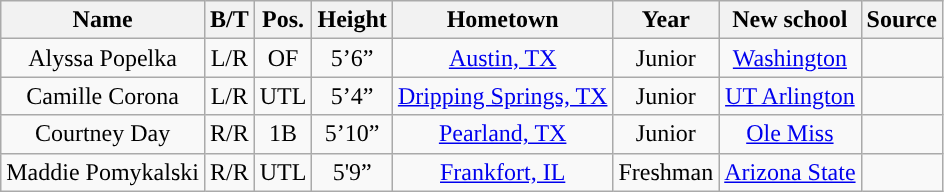<table class="wikitable sortable">
<tr>
<th style="text-align:center; ">Name</th>
<th style="text-align:center; ">B/T</th>
<th style="text-align:center; ">Pos.</th>
<th style="text-align:center; ">Height</th>
<th style="text-align:center; ">Hometown</th>
<th style="text-align:center; ">Year</th>
<th style="text-align:center; ">New school</th>
<th style="text-align:center; ">Source</th>
</tr>
<tr align="center">
<td>Alyssa Popelka</td>
<td>L/R</td>
<td>OF</td>
<td>5’6”</td>
<td><a href='#'>Austin, TX</a></td>
<td>Junior</td>
<td><a href='#'>Washington</a></td>
<td></td>
</tr>
<tr align="center">
<td>Camille Corona</td>
<td>L/R</td>
<td>UTL</td>
<td>5’4”</td>
<td><a href='#'>Dripping Springs, TX</a></td>
<td>Junior</td>
<td><a href='#'>UT Arlington</a></td>
<td></td>
</tr>
<tr align="center">
<td>Courtney Day</td>
<td>R/R</td>
<td>1B</td>
<td>5’10”</td>
<td><a href='#'>Pearland, TX</a></td>
<td>Junior</td>
<td><a href='#'>Ole Miss</a></td>
<td></td>
</tr>
<tr align="center">
<td>Maddie Pomykalski</td>
<td>R/R</td>
<td>UTL</td>
<td>5'9”</td>
<td><a href='#'>Frankfort, IL</a></td>
<td>Freshman</td>
<td><a href='#'>Arizona State</a></td>
<td></td>
</tr>
</table>
